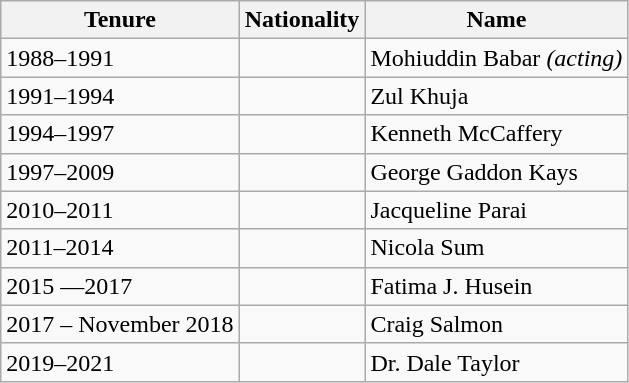<table class="wikitable">
<tr>
<th>Tenure</th>
<th>Nationality</th>
<th>Name</th>
</tr>
<tr>
<td>1988–1991</td>
<td></td>
<td>Mohiuddin Babar <em>(acting)</em></td>
</tr>
<tr>
<td>1991–1994</td>
<td></td>
<td>Zul Khuja</td>
</tr>
<tr>
<td>1994–1997</td>
<td></td>
<td>Kenneth McCaffery</td>
</tr>
<tr>
<td>1997–2009</td>
<td></td>
<td>George Gaddon Kays</td>
</tr>
<tr>
<td>2010–2011</td>
<td></td>
<td>Jacqueline Parai</td>
</tr>
<tr>
<td>2011–2014</td>
<td></td>
<td>Nicola Sum</td>
</tr>
<tr>
<td>2015 —2017</td>
<td></td>
<td>Fatima J. Husein</td>
</tr>
<tr>
<td>2017 – November 2018</td>
<td></td>
<td>Craig Salmon</td>
</tr>
<tr>
<td>2019–2021</td>
<td></td>
<td>Dr. Dale Taylor</td>
</tr>
</table>
